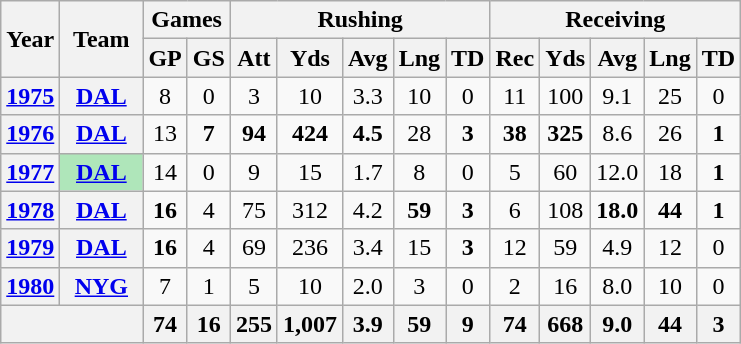<table class="wikitable" style="text-align:center;">
<tr>
<th rowspan="2">Year</th>
<th rowspan="2">Team</th>
<th colspan="2">Games</th>
<th colspan="5">Rushing</th>
<th colspan="5">Receiving</th>
</tr>
<tr>
<th>GP</th>
<th>GS</th>
<th>Att</th>
<th>Yds</th>
<th>Avg</th>
<th>Lng</th>
<th>TD</th>
<th>Rec</th>
<th>Yds</th>
<th>Avg</th>
<th>Lng</th>
<th>TD</th>
</tr>
<tr>
<th><a href='#'>1975</a></th>
<th><a href='#'>DAL</a></th>
<td>8</td>
<td>0</td>
<td>3</td>
<td>10</td>
<td>3.3</td>
<td>10</td>
<td>0</td>
<td>11</td>
<td>100</td>
<td>9.1</td>
<td>25</td>
<td>0</td>
</tr>
<tr>
<th><a href='#'>1976</a></th>
<th><a href='#'>DAL</a></th>
<td>13</td>
<td><strong>7</strong></td>
<td><strong>94</strong></td>
<td><strong>424</strong></td>
<td><strong>4.5</strong></td>
<td>28</td>
<td><strong>3</strong></td>
<td><strong>38</strong></td>
<td><strong>325</strong></td>
<td>8.6</td>
<td>26</td>
<td><strong>1</strong></td>
</tr>
<tr>
<th><a href='#'>1977</a></th>
<th style="background:#afe6ba; width:3em;"><a href='#'>DAL</a></th>
<td>14</td>
<td>0</td>
<td>9</td>
<td>15</td>
<td>1.7</td>
<td>8</td>
<td>0</td>
<td>5</td>
<td>60</td>
<td>12.0</td>
<td>18</td>
<td><strong>1</strong></td>
</tr>
<tr>
<th><a href='#'>1978</a></th>
<th><a href='#'>DAL</a></th>
<td><strong>16</strong></td>
<td>4</td>
<td>75</td>
<td>312</td>
<td>4.2</td>
<td><strong>59</strong></td>
<td><strong>3</strong></td>
<td>6</td>
<td>108</td>
<td><strong>18.0</strong></td>
<td><strong>44</strong></td>
<td><strong>1</strong></td>
</tr>
<tr>
<th><a href='#'>1979</a></th>
<th><a href='#'>DAL</a></th>
<td><strong>16</strong></td>
<td>4</td>
<td>69</td>
<td>236</td>
<td>3.4</td>
<td>15</td>
<td><strong>3</strong></td>
<td>12</td>
<td>59</td>
<td>4.9</td>
<td>12</td>
<td>0</td>
</tr>
<tr>
<th><a href='#'>1980</a></th>
<th><a href='#'>NYG</a></th>
<td>7</td>
<td>1</td>
<td>5</td>
<td>10</td>
<td>2.0</td>
<td>3</td>
<td>0</td>
<td>2</td>
<td>16</td>
<td>8.0</td>
<td>10</td>
<td>0</td>
</tr>
<tr>
<th colspan="2"></th>
<th>74</th>
<th>16</th>
<th>255</th>
<th>1,007</th>
<th>3.9</th>
<th>59</th>
<th>9</th>
<th>74</th>
<th>668</th>
<th>9.0</th>
<th>44</th>
<th>3</th>
</tr>
</table>
